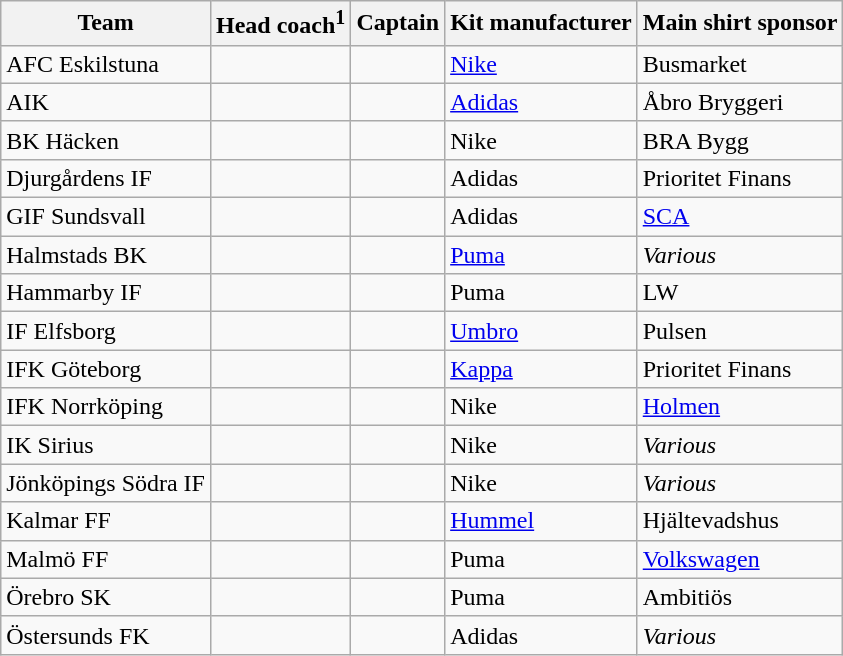<table class="wikitable sortable" style="text-align: left;">
<tr>
<th>Team</th>
<th>Head coach<sup>1</sup></th>
<th>Captain</th>
<th>Kit manufacturer</th>
<th>Main shirt sponsor</th>
</tr>
<tr>
<td>AFC Eskilstuna</td>
<td> </td>
<td> </td>
<td><a href='#'>Nike</a></td>
<td>Busmarket</td>
</tr>
<tr>
<td>AIK</td>
<td> </td>
<td> </td>
<td><a href='#'>Adidas</a></td>
<td>Åbro Bryggeri</td>
</tr>
<tr>
<td>BK Häcken</td>
<td> </td>
<td> </td>
<td>Nike</td>
<td>BRA Bygg</td>
</tr>
<tr>
<td>Djurgårdens IF</td>
<td> </td>
<td> </td>
<td>Adidas</td>
<td>Prioritet Finans</td>
</tr>
<tr>
<td>GIF Sundsvall</td>
<td> </td>
<td> </td>
<td>Adidas</td>
<td><a href='#'>SCA</a></td>
</tr>
<tr>
<td>Halmstads BK</td>
<td> </td>
<td> </td>
<td><a href='#'>Puma</a></td>
<td><em>Various</em></td>
</tr>
<tr>
<td>Hammarby IF</td>
<td> </td>
<td> </td>
<td>Puma</td>
<td>LW</td>
</tr>
<tr>
<td>IF Elfsborg</td>
<td> </td>
<td> </td>
<td><a href='#'>Umbro</a></td>
<td>Pulsen</td>
</tr>
<tr>
<td>IFK Göteborg</td>
<td> </td>
<td> </td>
<td><a href='#'>Kappa</a></td>
<td>Prioritet Finans</td>
</tr>
<tr>
<td>IFK Norrköping</td>
<td> </td>
<td> </td>
<td>Nike</td>
<td><a href='#'>Holmen</a></td>
</tr>
<tr>
<td>IK Sirius</td>
<td> </td>
<td> </td>
<td>Nike</td>
<td><em>Various</em></td>
</tr>
<tr>
<td>Jönköpings Södra IF</td>
<td> </td>
<td> </td>
<td>Nike</td>
<td><em>Various</em></td>
</tr>
<tr>
<td>Kalmar FF</td>
<td> </td>
<td> </td>
<td><a href='#'>Hummel</a></td>
<td>Hjältevadshus</td>
</tr>
<tr>
<td>Malmö FF</td>
<td> </td>
<td> </td>
<td>Puma</td>
<td><a href='#'>Volkswagen</a></td>
</tr>
<tr>
<td>Örebro SK</td>
<td> </td>
<td> </td>
<td>Puma</td>
<td>Ambitiös</td>
</tr>
<tr>
<td>Östersunds FK</td>
<td> </td>
<td> </td>
<td>Adidas</td>
<td><em>Various</em></td>
</tr>
</table>
